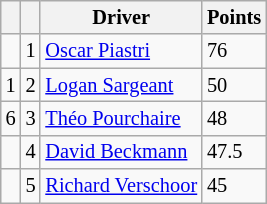<table class="wikitable" style="font-size: 85%;">
<tr>
<th></th>
<th></th>
<th>Driver</th>
<th>Points</th>
</tr>
<tr>
<td align="left"></td>
<td align="center">1</td>
<td> <a href='#'>Oscar Piastri</a></td>
<td>76</td>
</tr>
<tr>
<td align="left"> 1</td>
<td align="center">2</td>
<td> <a href='#'>Logan Sargeant</a></td>
<td>50</td>
</tr>
<tr>
<td align="left"> 6</td>
<td align="center">3</td>
<td> <a href='#'>Théo Pourchaire</a></td>
<td>48</td>
</tr>
<tr>
<td align="left"></td>
<td align="center">4</td>
<td> <a href='#'>David Beckmann</a></td>
<td>47.5</td>
</tr>
<tr>
<td align="left"></td>
<td align="center">5</td>
<td> <a href='#'>Richard Verschoor</a></td>
<td>45</td>
</tr>
</table>
